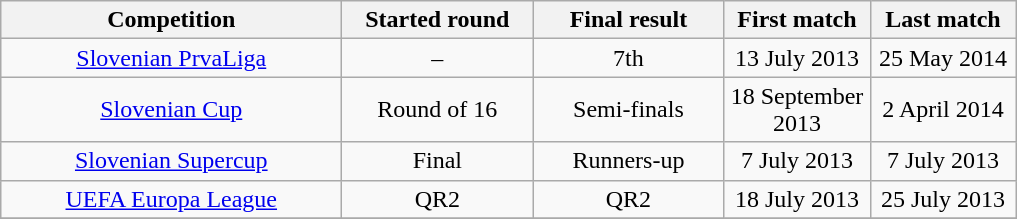<table class="wikitable" style="text-align: center;">
<tr>
<th width="220">Competition</th>
<th width="120">Started round</th>
<th width="120">Final result</th>
<th width="90">First match</th>
<th width="90">Last match</th>
</tr>
<tr>
<td><a href='#'>Slovenian PrvaLiga</a></td>
<td>–</td>
<td>7th</td>
<td>13 July 2013</td>
<td>25 May 2014</td>
</tr>
<tr>
<td><a href='#'>Slovenian Cup</a></td>
<td>Round of 16</td>
<td>Semi-finals</td>
<td>18 September 2013</td>
<td>2 April 2014</td>
</tr>
<tr>
<td><a href='#'>Slovenian Supercup</a></td>
<td>Final</td>
<td>Runners-up</td>
<td>7 July 2013</td>
<td>7 July 2013</td>
</tr>
<tr>
<td><a href='#'>UEFA Europa League</a></td>
<td>QR2</td>
<td>QR2</td>
<td>18 July 2013</td>
<td>25 July 2013</td>
</tr>
<tr>
</tr>
</table>
